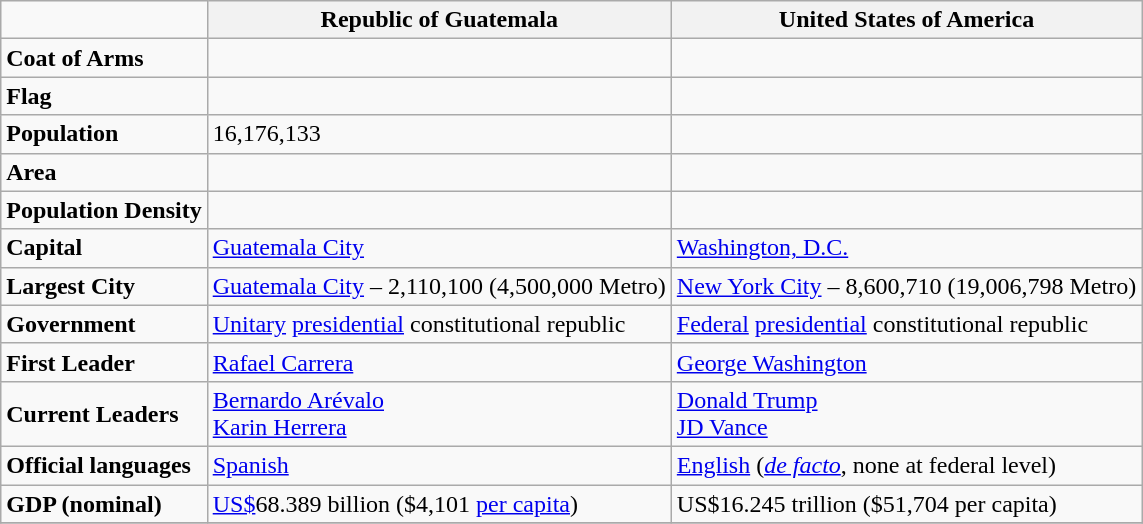<table class="wikitable">
<tr>
<td></td>
<th> <strong>Republic of Guatemala</strong></th>
<th> <strong>United States of America</strong></th>
</tr>
<tr>
<td><strong>Coat of Arms</strong></td>
<td style="text-align:center"></td>
<td style="text-align:center"></td>
</tr>
<tr>
<td><strong>Flag</strong></td>
<td style="text-align:center"></td>
<td style="text-align:center"></td>
</tr>
<tr>
<td><strong>Population</strong></td>
<td>16,176,133</td>
<td></td>
</tr>
<tr>
<td><strong>Area</strong></td>
<td></td>
<td></td>
</tr>
<tr>
<td><strong>Population Density</strong></td>
<td></td>
<td></td>
</tr>
<tr>
<td><strong>Capital</strong></td>
<td><a href='#'>Guatemala City</a></td>
<td><a href='#'>Washington, D.C.</a></td>
</tr>
<tr>
<td><strong>Largest City</strong></td>
<td><a href='#'>Guatemala City</a> – 2,110,100 (4,500,000 Metro)</td>
<td><a href='#'>New York City</a> – 8,600,710 (19,006,798 Metro)</td>
</tr>
<tr>
<td><strong>Government</strong></td>
<td><a href='#'>Unitary</a> <a href='#'>presidential</a> constitutional republic</td>
<td><a href='#'>Federal</a> <a href='#'>presidential</a> constitutional republic</td>
</tr>
<tr>
<td><strong>First Leader</strong></td>
<td><a href='#'>Rafael Carrera</a></td>
<td><a href='#'>George Washington</a></td>
</tr>
<tr>
<td><strong>Current Leaders</strong></td>
<td><a href='#'>Bernardo Arévalo</a><br><a href='#'>Karin Herrera</a></td>
<td><a href='#'>Donald Trump</a><br><a href='#'>JD Vance</a></td>
</tr>
<tr>
<td><strong>Official languages</strong></td>
<td><a href='#'>Spanish</a></td>
<td><a href='#'>English</a> (<em><a href='#'>de facto</a></em>, none at federal level)</td>
</tr>
<tr>
<td><strong>GDP (nominal)</strong></td>
<td><a href='#'>US$</a>68.389 billion ($4,101 <a href='#'>per capita</a>)</td>
<td>US$16.245 trillion ($51,704 per capita)</td>
</tr>
<tr>
</tr>
</table>
